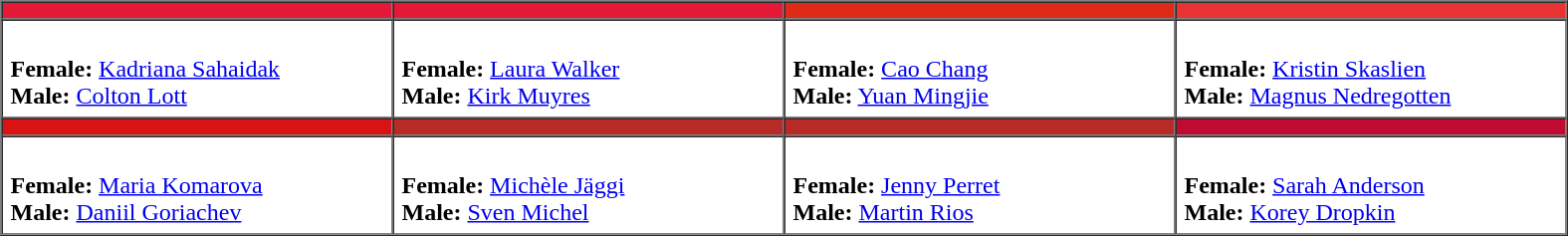<table border=1 cellpadding=5 cellspacing=0>
<tr>
<th bgcolor="#e41837" width="250"></th>
<th bgcolor="#e41837" width="250"></th>
<th bgcolor="#df2a15" width="250"></th>
<th bgcolor="#e73332" width="250"></th>
</tr>
<tr>
<td><br><strong>Female:</strong> <a href='#'>Kadriana Sahaidak</a><br>
<strong>Male:</strong> <a href='#'>Colton Lott</a></td>
<td><br><strong>Female:</strong> <a href='#'>Laura Walker</a><br>
<strong>Male:</strong> <a href='#'>Kirk Muyres</a></td>
<td><br><strong>Female:</strong> <a href='#'>Cao Chang</a><br>
<strong>Male:</strong> <a href='#'>Yuan Mingjie</a>
</td>
<td><br><strong>Female:</strong> <a href='#'>Kristin Skaslien</a><br>
<strong>Male:</strong> <a href='#'>Magnus Nedregotten</a></td>
</tr>
<tr>
<th bgcolor="#d91314" width="250"></th>
<th bgcolor="#b72a25" width="250"></th>
<th bgcolor="#b72a25" width="250"></th>
<th bgcolor="#bf0b32" width="250"></th>
</tr>
<tr>
<td><br><strong>Female:</strong> <a href='#'>Maria Komarova</a><br>
<strong>Male:</strong> <a href='#'>Daniil Goriachev</a>
</td>
<td><br><strong>Female:</strong> <a href='#'>Michèle Jäggi</a><br>
<strong>Male:</strong> <a href='#'>Sven Michel</a>
</td>
<td><br><strong>Female:</strong> <a href='#'>Jenny Perret</a><br>
<strong>Male:</strong> <a href='#'>Martin Rios</a>
</td>
<td><br><strong>Female:</strong> <a href='#'>Sarah Anderson</a><br>
<strong>Male:</strong> <a href='#'>Korey Dropkin</a></td>
</tr>
</table>
